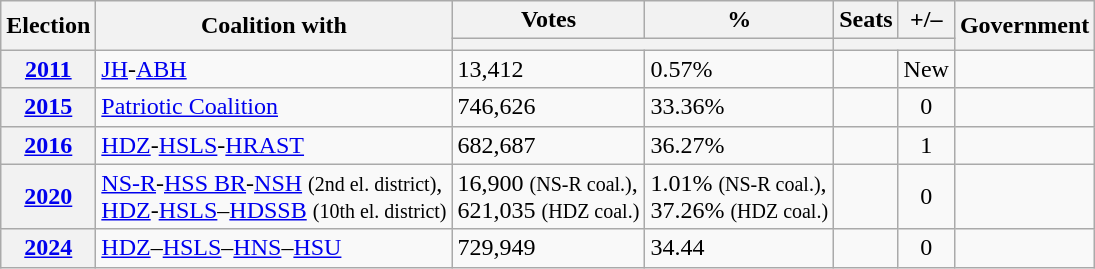<table class="wikitable">
<tr>
<th rowspan=2>Election</th>
<th rowspan=2>Coalition with</th>
<th>Votes</th>
<th>%</th>
<th>Seats</th>
<th>+/–</th>
<th rowspan=2>Government</th>
</tr>
<tr>
<th colspan=2></th>
<th colspan=2></th>
</tr>
<tr>
<th><a href='#'>2011</a></th>
<td><a href='#'>JH</a>-<a href='#'>ABH</a></td>
<td>13,412</td>
<td>0.57%</td>
<td></td>
<td align=center>New</td>
<td></td>
</tr>
<tr>
<th><a href='#'>2015</a></th>
<td><a href='#'>Patriotic Coalition</a></td>
<td>746,626</td>
<td>33.36%</td>
<td></td>
<td align=center> 0</td>
<td></td>
</tr>
<tr>
<th><a href='#'>2016</a></th>
<td><a href='#'>HDZ</a>-<a href='#'>HSLS</a>-<a href='#'>HRAST</a></td>
<td>682,687</td>
<td>36.27%</td>
<td></td>
<td align=center> 1</td>
<td></td>
</tr>
<tr>
<th><a href='#'>2020</a></th>
<td><a href='#'>NS-R</a>-<a href='#'>HSS BR</a>-<a href='#'>NSH</a> <small>(2nd el. district)</small>,<br><a href='#'>HDZ</a>-<a href='#'>HSLS</a>–<a href='#'>HDSSB</a> <small>(10th el. district)</small></td>
<td>16,900 <small>(NS-R coal.)</small>,<br>621,035 <small>(HDZ coal.)</small></td>
<td>1.01% <small>(NS-R coal.)</small>,<br>37.26% <small>(HDZ coal.)</small></td>
<td></td>
<td align=center> 0</td>
<td></td>
</tr>
<tr>
<th><a href='#'>2024</a></th>
<td align="left"><a href='#'>HDZ</a>–<a href='#'>HSLS</a>–<a href='#'>HNS</a>–<a href='#'>HSU</a></td>
<td>729,949</td>
<td>34.44</td>
<td></td>
<td align=center> 0</td>
<td></td>
</tr>
</table>
